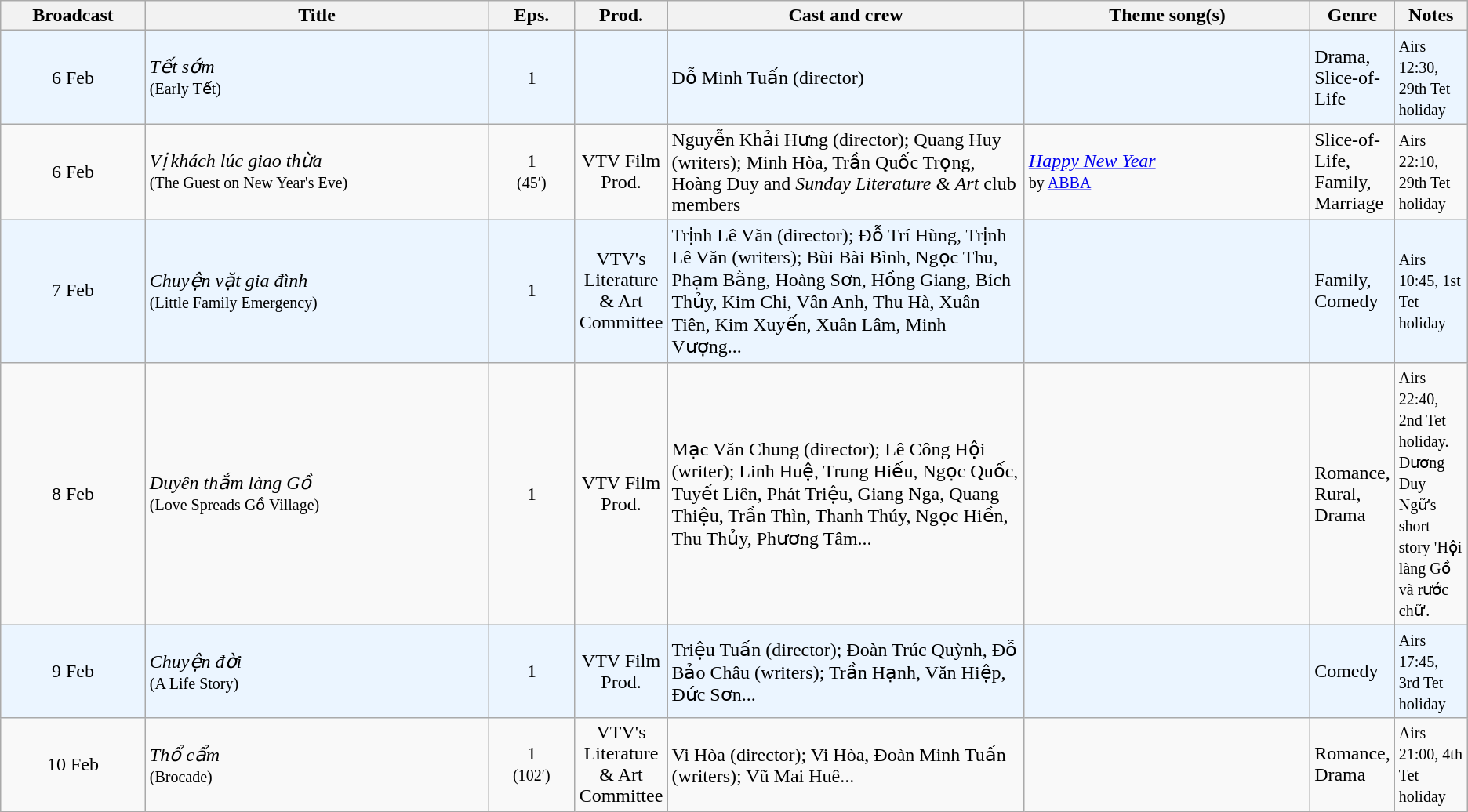<table class="wikitable sortable">
<tr>
<th style="width:10%;">Broadcast</th>
<th style="width:24%;">Title</th>
<th style="width:6%;">Eps.</th>
<th style="width:5%;">Prod.</th>
<th style="width:25%;">Cast and crew</th>
<th style="width:20%;">Theme song(s)</th>
<th style="width:5%;">Genre</th>
<th style="width:5%;">Notes</th>
</tr>
<tr ---- bgcolor="#ebf5ff">
<td style="text-align:center;">6 Feb <br></td>
<td><em>Tết sớm</em> <br><small>(Early Tết)</small></td>
<td style="text-align:center;">1</td>
<td style="text-align:center;"></td>
<td>Đỗ Minh Tuấn (director)</td>
<td></td>
<td>Drama, Slice-of-Life</td>
<td><small>Airs 12:30, 29th Tet holiday</small></td>
</tr>
<tr>
<td style="text-align:center;">6 Feb<br></td>
<td><em>Vị khách lúc giao thừa</em> <br><small>(The Guest on New Year's Eve)</small></td>
<td style="text-align:center;">1<br><small>(45′)</small></td>
<td style="text-align:center;">VTV Film Prod.</td>
<td>Nguyễn Khải Hưng (director); Quang Huy (writers); Minh Hòa, Trần Quốc Trọng, Hoàng Duy and <em>Sunday Literature & Art</em> club members</td>
<td><em><a href='#'>Happy New Year</a></em><br><small>by <a href='#'>ABBA</a></small></td>
<td>Slice-of-Life, Family, Marriage</td>
<td><small>Airs 22:10, 29th Tet holiday</small></td>
</tr>
<tr ---- bgcolor="#ebf5ff">
<td style="text-align:center;">7 Feb <br></td>
<td><em>Chuyện vặt gia đình</em> <br><small>(Little Family Emergency)</small></td>
<td style="text-align:center;">1</td>
<td style="text-align:center;">VTV's Literature & Art Committee</td>
<td>Trịnh Lê Văn (director); Đỗ Trí Hùng, Trịnh Lê Văn (writers); Bùi Bài Bình, Ngọc Thu, Phạm Bằng, Hoàng Sơn, Hồng Giang, Bích Thủy, Kim Chi, Vân Anh, Thu Hà, Xuân Tiên, Kim Xuyến, Xuân Lâm, Minh Vượng...</td>
<td></td>
<td>Family, Comedy</td>
<td><small>Airs 10:45, 1st Tet holiday</small></td>
</tr>
<tr>
<td style="text-align:center;">8 Feb<br></td>
<td><em>Duyên thắm làng Gồ</em> <br><small>(Love Spreads Gồ Village)</small></td>
<td style="text-align:center;">1</td>
<td style="text-align:center;">VTV Film Prod.</td>
<td>Mạc Văn Chung (director); Lê Công Hội (writer); Linh Huệ, Trung Hiếu, Ngọc Quốc, Tuyết Liên, Phát Triệu, Giang Nga, Quang Thiệu, Trần Thìn, Thanh Thúy, Ngọc Hiền, Thu Thủy, Phương Tâm...</td>
<td></td>
<td>Romance, Rural, Drama</td>
<td><small>Airs 22:40, 2nd Tet holiday.  Dương Duy Ngữ's short story 'Hội làng Gồ và rước chữ'.</small></td>
</tr>
<tr ---- bgcolor="#ebf5ff">
<td style="text-align:center;">9 Feb <br></td>
<td><em>Chuyện đời</em> <br><small>(A Life Story)</small></td>
<td style="text-align:center;">1</td>
<td style="text-align:center;">VTV Film Prod.</td>
<td>Triệu Tuấn (director); Đoàn Trúc Quỳnh, Đỗ Bảo Châu (writers); Trần Hạnh, Văn Hiệp, Đức Sơn...</td>
<td></td>
<td>Comedy</td>
<td><small>Airs 17:45, 3rd Tet holiday</small></td>
</tr>
<tr>
<td style="text-align:center;">10 Feb<br></td>
<td><em>Thổ cẩm</em> <br><small>(Brocade)</small></td>
<td style="text-align:center;">1<br><small>(102′)</small></td>
<td style="text-align:center;">VTV's Literature & Art Committee</td>
<td>Vi Hòa (director); Vi Hòa, Đoàn Minh Tuấn (writers); Vũ Mai Huê...</td>
<td></td>
<td>Romance, Drama</td>
<td><small>Airs 21:00, 4th Tet holiday</small></td>
</tr>
</table>
